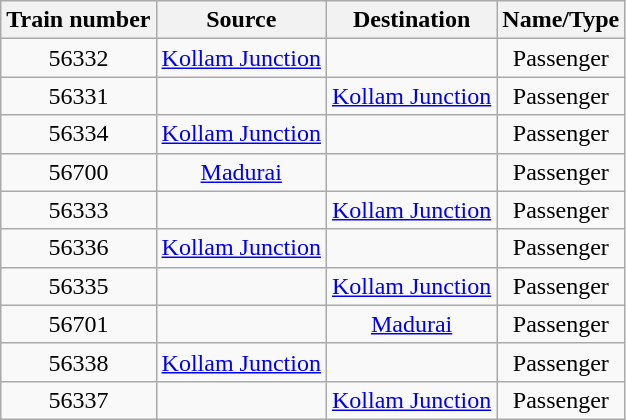<table class="wikitable plainrowheaders unsortable" style="text-align:center">
<tr>
<th scope="col">Train number</th>
<th scope="col">Source</th>
<th scope="col">Destination</th>
<th scope="col">Name/Type</th>
</tr>
<tr>
<td valign="center">56332</td>
<td valign="center"><a href='#'>Kollam Junction</a></td>
<td valign="center"></td>
<td valign="center">Passenger</td>
</tr>
<tr>
<td valign="center">56331</td>
<td valign="center"></td>
<td valign="center"><a href='#'>Kollam Junction</a></td>
<td valign="center">Passenger</td>
</tr>
<tr>
<td valign="center">56334</td>
<td valign="center"><a href='#'>Kollam Junction</a></td>
<td valign="center"></td>
<td valign="center">Passenger</td>
</tr>
<tr>
<td valign="center">56700</td>
<td valign="center"><a href='#'>Madurai</a></td>
<td valign="center"></td>
<td valign="center">Passenger</td>
</tr>
<tr>
<td valign="center">56333</td>
<td valign="center"></td>
<td valign="center"><a href='#'>Kollam Junction</a></td>
<td valign="center">Passenger</td>
</tr>
<tr>
<td valign="center">56336</td>
<td valign="center"><a href='#'>Kollam Junction</a></td>
<td valign="center"></td>
<td valign="center">Passenger</td>
</tr>
<tr>
<td valign="center">56335</td>
<td valign="center"></td>
<td valign="center"><a href='#'>Kollam Junction</a></td>
<td valign="center">Passenger</td>
</tr>
<tr>
<td valign="center">56701</td>
<td valign="center"></td>
<td valign="center"><a href='#'>Madurai</a></td>
<td valign="center">Passenger</td>
</tr>
<tr>
<td valign="center">56338</td>
<td valign="center"><a href='#'>Kollam Junction</a></td>
<td valign="center"></td>
<td valign="center">Passenger</td>
</tr>
<tr>
<td valign="center">56337</td>
<td valign="center"></td>
<td valign="center"><a href='#'>Kollam Junction</a></td>
<td valign="center">Passenger</td>
</tr>
</table>
